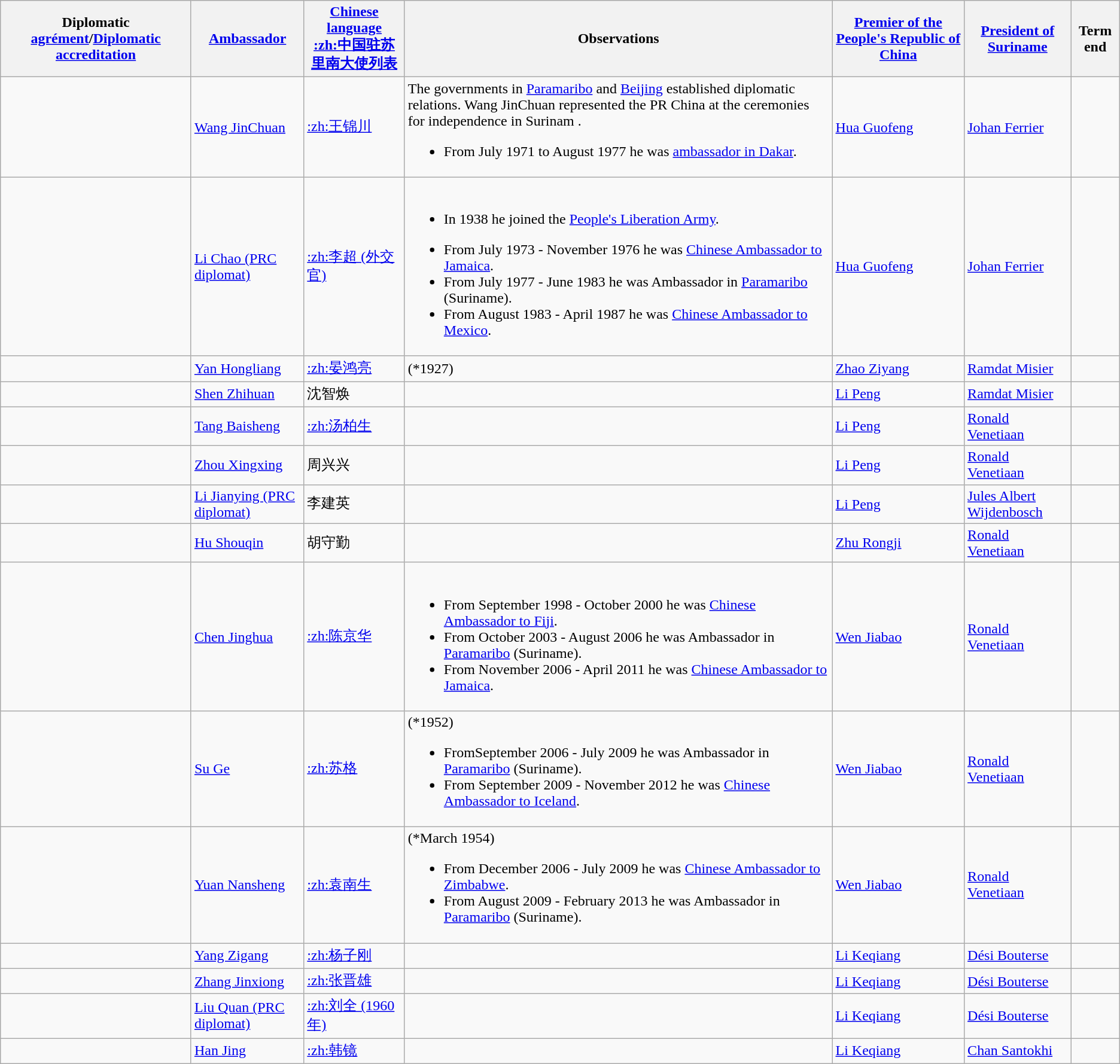<table class="wikitable sortable">
<tr>
<th>Diplomatic <a href='#'>agrément</a>/<a href='#'>Diplomatic accreditation</a></th>
<th><a href='#'>Ambassador</a></th>
<th><a href='#'>Chinese language</a><br><a href='#'>:zh:中国驻苏里南大使列表</a></th>
<th>Observations</th>
<th><a href='#'>Premier of the People's Republic of China</a></th>
<th><a href='#'>President of Suriname</a></th>
<th>Term end</th>
</tr>
<tr>
<td></td>
<td><a href='#'>Wang JinChuan</a></td>
<td><a href='#'>:zh:王锦川</a></td>
<td>The governments in <a href='#'>Paramaribo</a> and <a href='#'>Beijing</a> established diplomatic relations. Wang JinChuan represented the PR China at the ceremonies for independence in Surinam .<br><ul><li>From July 1971 to August 1977 he was <a href='#'>ambassador in Dakar</a>.</li></ul></td>
<td><a href='#'>Hua Guofeng</a></td>
<td><a href='#'>Johan Ferrier</a></td>
<td></td>
</tr>
<tr>
<td></td>
<td><a href='#'>Li Chao (PRC diplomat)</a></td>
<td><a href='#'>:zh:李超 (外交官)</a></td>
<td><br><ul><li>In 1938 he joined the <a href='#'>People's Liberation Army</a>.</li></ul><ul><li>From July 1973 - November 1976 he was <a href='#'>Chinese Ambassador to Jamaica</a>.</li><li>From July 1977 - June 1983 he was Ambassador in <a href='#'>Paramaribo</a> (Suriname).</li><li>From August 1983 - April 1987 he was <a href='#'>Chinese Ambassador to Mexico</a>.</li></ul></td>
<td><a href='#'>Hua Guofeng</a></td>
<td><a href='#'>Johan Ferrier</a></td>
<td></td>
</tr>
<tr>
<td></td>
<td><a href='#'>Yan Hongliang</a></td>
<td><a href='#'>:zh:晏鸿亮</a></td>
<td>(*1927)</td>
<td><a href='#'>Zhao Ziyang</a></td>
<td><a href='#'>Ramdat Misier</a></td>
<td></td>
</tr>
<tr>
<td></td>
<td><a href='#'>Shen Zhihuan</a></td>
<td>沈智焕</td>
<td></td>
<td><a href='#'>Li Peng</a></td>
<td><a href='#'>Ramdat Misier</a></td>
<td></td>
</tr>
<tr>
<td></td>
<td><a href='#'>Tang Baisheng</a></td>
<td><a href='#'>:zh:汤柏生</a></td>
<td></td>
<td><a href='#'>Li Peng</a></td>
<td><a href='#'>Ronald Venetiaan</a></td>
<td></td>
</tr>
<tr>
<td></td>
<td><a href='#'>Zhou Xingxing</a></td>
<td>周兴兴</td>
<td></td>
<td><a href='#'>Li Peng</a></td>
<td><a href='#'>Ronald Venetiaan</a></td>
<td></td>
</tr>
<tr>
<td></td>
<td><a href='#'>Li Jianying (PRC diplomat)</a></td>
<td>李建英</td>
<td></td>
<td><a href='#'>Li Peng</a></td>
<td><a href='#'>Jules Albert Wijdenbosch</a></td>
<td></td>
</tr>
<tr>
<td></td>
<td><a href='#'>Hu Shouqin</a></td>
<td>胡守勤</td>
<td></td>
<td><a href='#'>Zhu Rongji</a></td>
<td><a href='#'>Ronald Venetiaan</a></td>
<td></td>
</tr>
<tr>
<td></td>
<td><a href='#'>Chen Jinghua</a></td>
<td><a href='#'>:zh:陈京华</a></td>
<td><br><ul><li>From September 1998 - October 2000 he was <a href='#'>Chinese Ambassador to Fiji</a>.</li><li>From October 2003 - August 2006 he was Ambassador in <a href='#'>Paramaribo</a> (Suriname).</li><li>From November 2006 - April 2011 he was <a href='#'>Chinese Ambassador to Jamaica</a>.</li></ul></td>
<td><a href='#'>Wen Jiabao</a></td>
<td><a href='#'>Ronald Venetiaan</a></td>
<td></td>
</tr>
<tr>
<td></td>
<td><a href='#'>Su Ge</a></td>
<td><a href='#'>:zh:苏格</a></td>
<td>(*1952)<br><ul><li>FromSeptember 2006 - July 2009 he was Ambassador in <a href='#'>Paramaribo</a> (Suriname).</li><li>From September 2009 - November 2012 he was <a href='#'>Chinese Ambassador to Iceland</a>.</li></ul></td>
<td><a href='#'>Wen Jiabao</a></td>
<td><a href='#'>Ronald Venetiaan</a></td>
<td></td>
</tr>
<tr>
<td></td>
<td><a href='#'>Yuan Nansheng</a></td>
<td><a href='#'>:zh:袁南生</a></td>
<td>(*March 1954)<br><ul><li>From December 2006 - July 2009 he was <a href='#'>Chinese Ambassador to Zimbabwe</a>.</li><li>From August 2009 - February 2013 he was Ambassador in <a href='#'>Paramaribo</a> (Suriname).</li></ul></td>
<td><a href='#'>Wen Jiabao</a></td>
<td><a href='#'>Ronald Venetiaan</a></td>
<td></td>
</tr>
<tr>
<td></td>
<td><a href='#'>Yang Zigang</a></td>
<td><a href='#'>:zh:杨子刚</a></td>
<td></td>
<td><a href='#'>Li Keqiang</a></td>
<td><a href='#'>Dési Bouterse</a></td>
<td></td>
</tr>
<tr>
<td></td>
<td><a href='#'>Zhang Jinxiong</a></td>
<td><a href='#'>:zh:张晋雄</a></td>
<td></td>
<td><a href='#'>Li Keqiang</a></td>
<td><a href='#'>Dési Bouterse</a></td>
<td></td>
</tr>
<tr>
<td></td>
<td><a href='#'>Liu Quan (PRC diplomat)</a></td>
<td><a href='#'>:zh:刘全 (1960年)</a></td>
<td></td>
<td><a href='#'>Li Keqiang</a></td>
<td><a href='#'>Dési Bouterse</a></td>
<td></td>
</tr>
<tr>
<td></td>
<td><a href='#'>Han Jing</a></td>
<td><a href='#'>:zh:韩镜</a></td>
<td></td>
<td><a href='#'>Li Keqiang</a></td>
<td><a href='#'>Chan Santokhi</a></td>
<td></td>
</tr>
</table>
